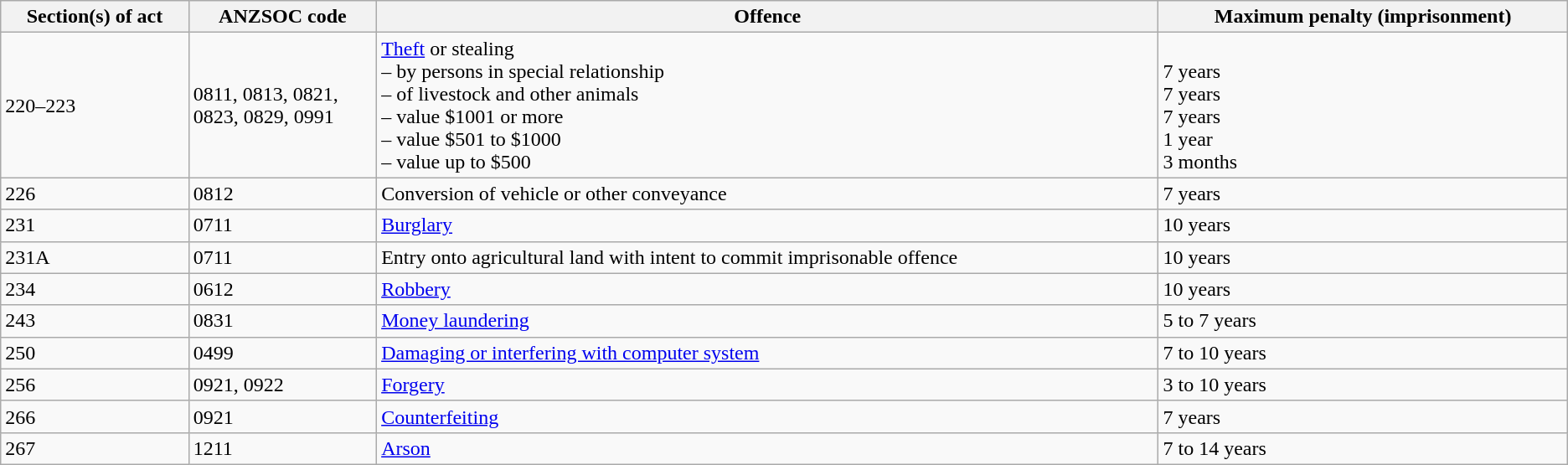<table class="wikitable">
<tr>
<th width=12%>Section(s) of act</th>
<th width="12%">ANZSOC code</th>
<th>Offence</th>
<th>Maximum penalty (imprisonment)</th>
</tr>
<tr>
<td>220–223</td>
<td>0811, 0813, 0821, 0823, 0829, 0991</td>
<td><a href='#'>Theft</a> or stealing <br> – by persons in special relationship <br> – of livestock and other animals <br> – value $1001 or more <br> – value $501 to $1000 <br> – value up to $500</td>
<td><br> 7 years <br> 7 years <br> 7 years <br> 1 year <br> 3 months</td>
</tr>
<tr>
<td>226</td>
<td>0812</td>
<td>Conversion of vehicle or other conveyance</td>
<td>7 years</td>
</tr>
<tr>
<td>231</td>
<td>0711</td>
<td><a href='#'>Burglary</a></td>
<td>10 years</td>
</tr>
<tr>
<td>231A</td>
<td>0711</td>
<td>Entry onto agricultural land with intent to commit imprisonable offence</td>
<td>10 years</td>
</tr>
<tr>
<td>234</td>
<td>0612</td>
<td><a href='#'>Robbery</a></td>
<td>10 years</td>
</tr>
<tr>
<td>243</td>
<td>0831</td>
<td><a href='#'>Money laundering</a></td>
<td>5 to 7 years</td>
</tr>
<tr>
<td>250</td>
<td>0499</td>
<td><a href='#'>Damaging or interfering with computer system</a></td>
<td>7 to 10 years</td>
</tr>
<tr>
<td>256</td>
<td>0921, 0922</td>
<td><a href='#'>Forgery</a></td>
<td>3 to 10 years</td>
</tr>
<tr>
<td>266</td>
<td>0921</td>
<td><a href='#'>Counterfeiting</a></td>
<td>7 years</td>
</tr>
<tr>
<td>267</td>
<td>1211</td>
<td><a href='#'>Arson</a></td>
<td>7 to 14 years</td>
</tr>
</table>
